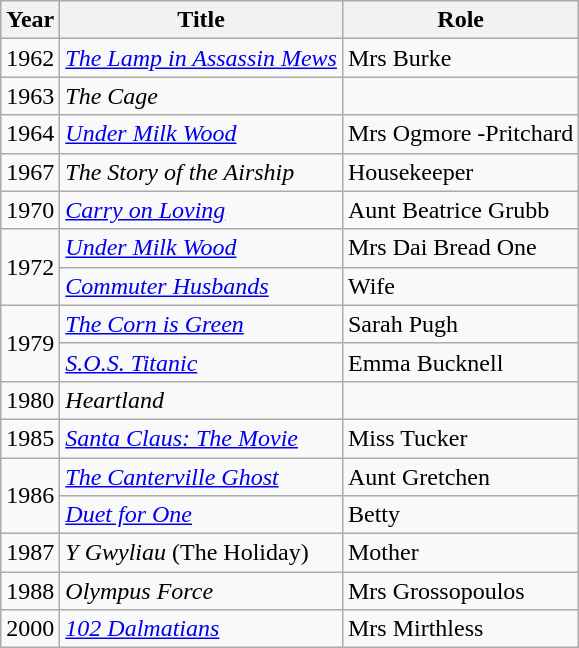<table class="wikitable sortable">
<tr>
<th>Year</th>
<th>Title</th>
<th>Role</th>
</tr>
<tr>
<td>1962</td>
<td><em><a href='#'>The Lamp in Assassin Mews</a></em></td>
<td>Mrs Burke</td>
</tr>
<tr>
<td>1963</td>
<td><em>The Cage</em></td>
<td></td>
</tr>
<tr>
<td>1964</td>
<td><em><a href='#'>Under Milk Wood</a></em></td>
<td>Mrs Ogmore -Pritchard</td>
</tr>
<tr>
<td>1967</td>
<td><em>The Story of the Airship</em></td>
<td>Housekeeper</td>
</tr>
<tr>
<td>1970</td>
<td><em><a href='#'>Carry on Loving</a></em></td>
<td>Aunt Beatrice Grubb</td>
</tr>
<tr>
<td rowspan="2">1972</td>
<td><em><a href='#'>Under Milk Wood</a></em></td>
<td>Mrs Dai Bread One</td>
</tr>
<tr>
<td><em><a href='#'>Commuter Husbands</a></em></td>
<td>Wife</td>
</tr>
<tr>
<td rowspan="2">1979</td>
<td><em><a href='#'>The Corn is Green</a></em></td>
<td>Sarah Pugh</td>
</tr>
<tr>
<td><em><a href='#'>S.O.S. Titanic</a></em></td>
<td>Emma Bucknell</td>
</tr>
<tr>
<td>1980</td>
<td><em>Heartland</em></td>
<td></td>
</tr>
<tr>
<td>1985</td>
<td><em><a href='#'>Santa Claus: The Movie</a></em></td>
<td>Miss Tucker</td>
</tr>
<tr>
<td rowspan="2">1986</td>
<td><em><a href='#'>The Canterville Ghost</a></em></td>
<td>Aunt Gretchen</td>
</tr>
<tr>
<td><em><a href='#'>Duet for One</a></em></td>
<td>Betty</td>
</tr>
<tr>
<td>1987</td>
<td><em>Y Gwyliau</em> (The Holiday)</td>
<td>Mother</td>
</tr>
<tr>
<td>1988</td>
<td><em>Olympus Force</em></td>
<td>Mrs Grossopoulos</td>
</tr>
<tr>
<td>2000</td>
<td><em><a href='#'>102 Dalmatians</a></em></td>
<td>Mrs Mirthless</td>
</tr>
</table>
